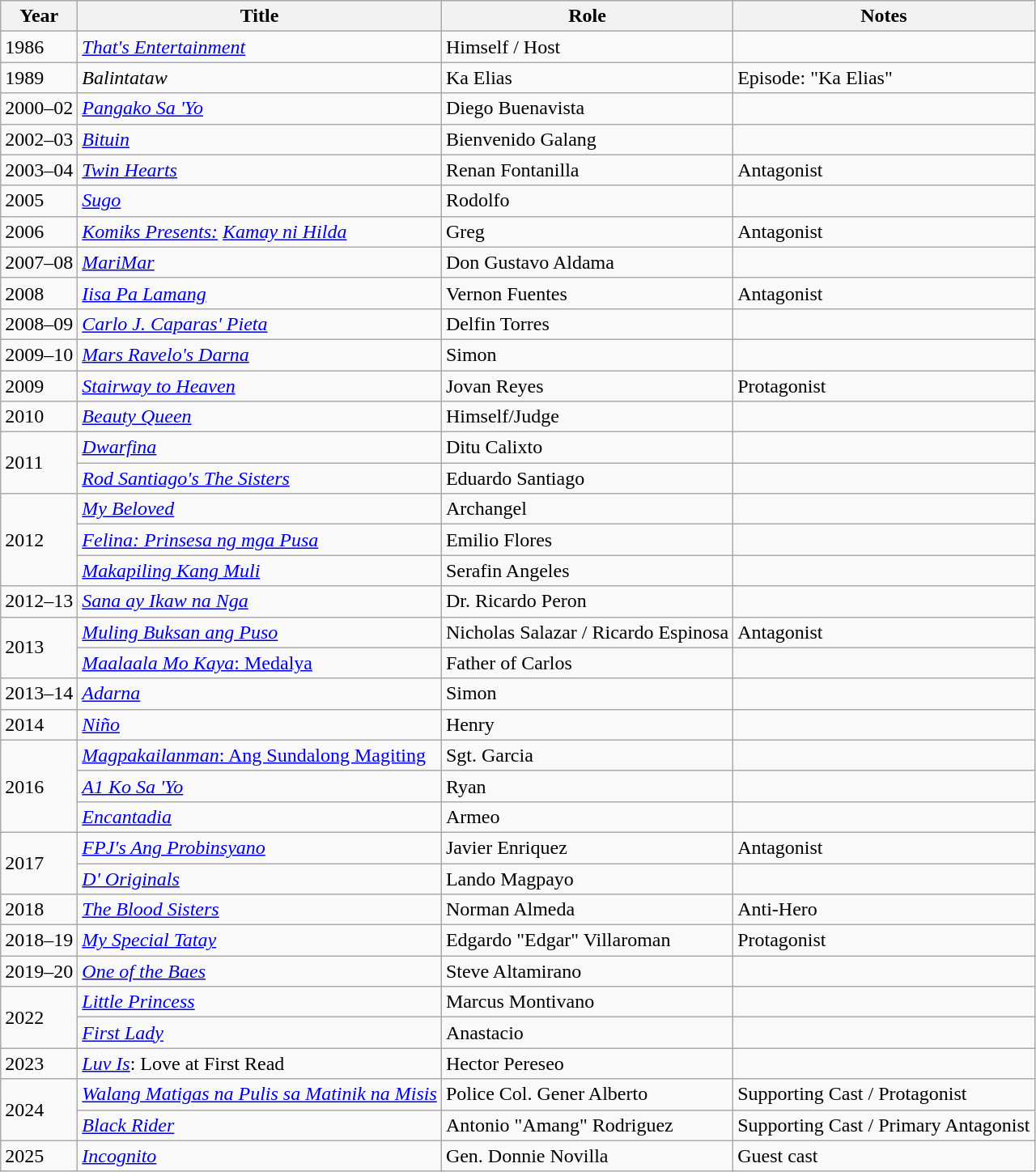<table class="wikitable">
<tr>
<th>Year</th>
<th>Title</th>
<th>Role</th>
<th>Notes</th>
</tr>
<tr>
<td>1986</td>
<td><em><a href='#'>That's Entertainment</a></em></td>
<td>Himself / Host</td>
<td></td>
</tr>
<tr>
<td>1989</td>
<td><em>Balintataw</em></td>
<td>Ka Elias</td>
<td>Episode: "Ka Elias"</td>
</tr>
<tr>
<td>2000–02</td>
<td><em><a href='#'>Pangako Sa 'Yo</a></em></td>
<td>Diego Buenavista</td>
<td></td>
</tr>
<tr>
<td>2002–03</td>
<td><em><a href='#'>Bituin</a></em></td>
<td>Bienvenido Galang</td>
<td></td>
</tr>
<tr>
<td>2003–04</td>
<td><em><a href='#'>Twin Hearts</a></em></td>
<td>Renan Fontanilla</td>
<td>Antagonist</td>
</tr>
<tr>
<td>2005</td>
<td><em><a href='#'>Sugo</a></em></td>
<td>Rodolfo</td>
<td></td>
</tr>
<tr>
<td>2006</td>
<td><em><a href='#'>Komiks Presents:</a> <a href='#'>Kamay ni Hilda</a></em></td>
<td>Greg</td>
<td>Antagonist</td>
</tr>
<tr>
<td>2007–08</td>
<td><em><a href='#'>MariMar</a></em></td>
<td>Don Gustavo Aldama</td>
<td></td>
</tr>
<tr>
<td>2008</td>
<td><em><a href='#'>Iisa Pa Lamang</a></em></td>
<td>Vernon Fuentes</td>
<td>Antagonist</td>
</tr>
<tr>
<td>2008–09</td>
<td><em><a href='#'>Carlo J. Caparas' Pieta</a></em></td>
<td>Delfin Torres</td>
<td></td>
</tr>
<tr>
<td>2009–10</td>
<td><em><a href='#'>Mars Ravelo's Darna</a></em></td>
<td>Simon</td>
<td></td>
</tr>
<tr>
<td>2009</td>
<td><em><a href='#'>Stairway to Heaven</a></em></td>
<td>Jovan Reyes</td>
<td>Protagonist</td>
</tr>
<tr>
<td>2010</td>
<td><em><a href='#'>Beauty Queen</a></em></td>
<td>Himself/Judge</td>
<td></td>
</tr>
<tr>
<td rowspan=2>2011</td>
<td><em><a href='#'>Dwarfina</a></em></td>
<td>Ditu Calixto</td>
<td></td>
</tr>
<tr>
<td><em><a href='#'>Rod Santiago's The Sisters</a></em></td>
<td>Eduardo Santiago</td>
<td></td>
</tr>
<tr>
<td rowspan=3>2012</td>
<td><em><a href='#'>My Beloved</a></em></td>
<td>Archangel</td>
<td></td>
</tr>
<tr>
<td><em><a href='#'>Felina: Prinsesa ng mga Pusa</a></em></td>
<td>Emilio Flores</td>
<td></td>
</tr>
<tr>
<td><em><a href='#'>Makapiling Kang Muli</a></em></td>
<td>Serafin Angeles</td>
<td></td>
</tr>
<tr>
<td>2012–13</td>
<td><em><a href='#'>Sana ay Ikaw na Nga</a></em></td>
<td>Dr. Ricardo Peron</td>
<td></td>
</tr>
<tr>
<td rowspan="2">2013</td>
<td><em><a href='#'>Muling Buksan ang Puso</a></em></td>
<td>Nicholas Salazar / Ricardo Espinosa</td>
<td>Antagonist</td>
</tr>
<tr>
<td><a href='#'><em>Maalaala Mo Kaya</em>: Medalya</a></td>
<td>Father of Carlos</td>
<td></td>
</tr>
<tr>
<td>2013–14</td>
<td><em><a href='#'>Adarna</a></em></td>
<td>Simon</td>
<td></td>
</tr>
<tr>
<td>2014</td>
<td><em><a href='#'>Niño</a></em></td>
<td>Henry</td>
<td></td>
</tr>
<tr>
<td rowspan="3">2016</td>
<td><a href='#'><em>Magpakailanman</em>: Ang Sundalong Magiting</a></td>
<td>Sgt. Garcia</td>
<td></td>
</tr>
<tr>
<td><em><a href='#'>A1 Ko Sa 'Yo</a></em></td>
<td>Ryan</td>
<td></td>
</tr>
<tr>
<td><em><a href='#'>Encantadia</a></em></td>
<td>Armeo</td>
<td></td>
</tr>
<tr>
<td rowspan="2">2017</td>
<td><em><a href='#'>FPJ's Ang Probinsyano</a></em></td>
<td>Javier Enriquez</td>
<td>Antagonist</td>
</tr>
<tr>
<td><em><a href='#'>D' Originals</a></em></td>
<td>Lando Magpayo</td>
<td></td>
</tr>
<tr>
<td>2018</td>
<td><em><a href='#'>The Blood Sisters</a></em></td>
<td>Norman Almeda</td>
<td>Anti-Hero</td>
</tr>
<tr>
<td>2018–19</td>
<td><em><a href='#'>My Special Tatay</a></em></td>
<td>Edgardo "Edgar" Villaroman</td>
<td>Protagonist</td>
</tr>
<tr>
<td>2019–20</td>
<td><em><a href='#'>One of the Baes</a></em></td>
<td>Steve Altamirano</td>
<td></td>
</tr>
<tr>
<td rowspan="2">2022</td>
<td><em><a href='#'>Little Princess</a></em></td>
<td>Marcus Montivano</td>
<td></td>
</tr>
<tr>
<td><em><a href='#'>First Lady</a></em></td>
<td>Anastacio</td>
<td></td>
</tr>
<tr>
<td>2023</td>
<td><em><a href='#'>Luv Is</a></em>: Love at First Read</td>
<td>Hector Pereseo</td>
<td></td>
</tr>
<tr>
<td rowspan="2">2024</td>
<td><em><a href='#'>Walang Matigas na Pulis sa Matinik na Misis</a></em></td>
<td>Police Col. Gener Alberto</td>
<td>Supporting Cast / Protagonist</td>
</tr>
<tr>
<td><em><a href='#'>Black Rider</a></em></td>
<td>Antonio "Amang" Rodriguez</td>
<td>Supporting Cast / Primary Antagonist</td>
</tr>
<tr>
<td>2025</td>
<td><em><a href='#'>Incognito</a></em></td>
<td>Gen. Donnie Novilla</td>
<td>Guest cast</td>
</tr>
</table>
